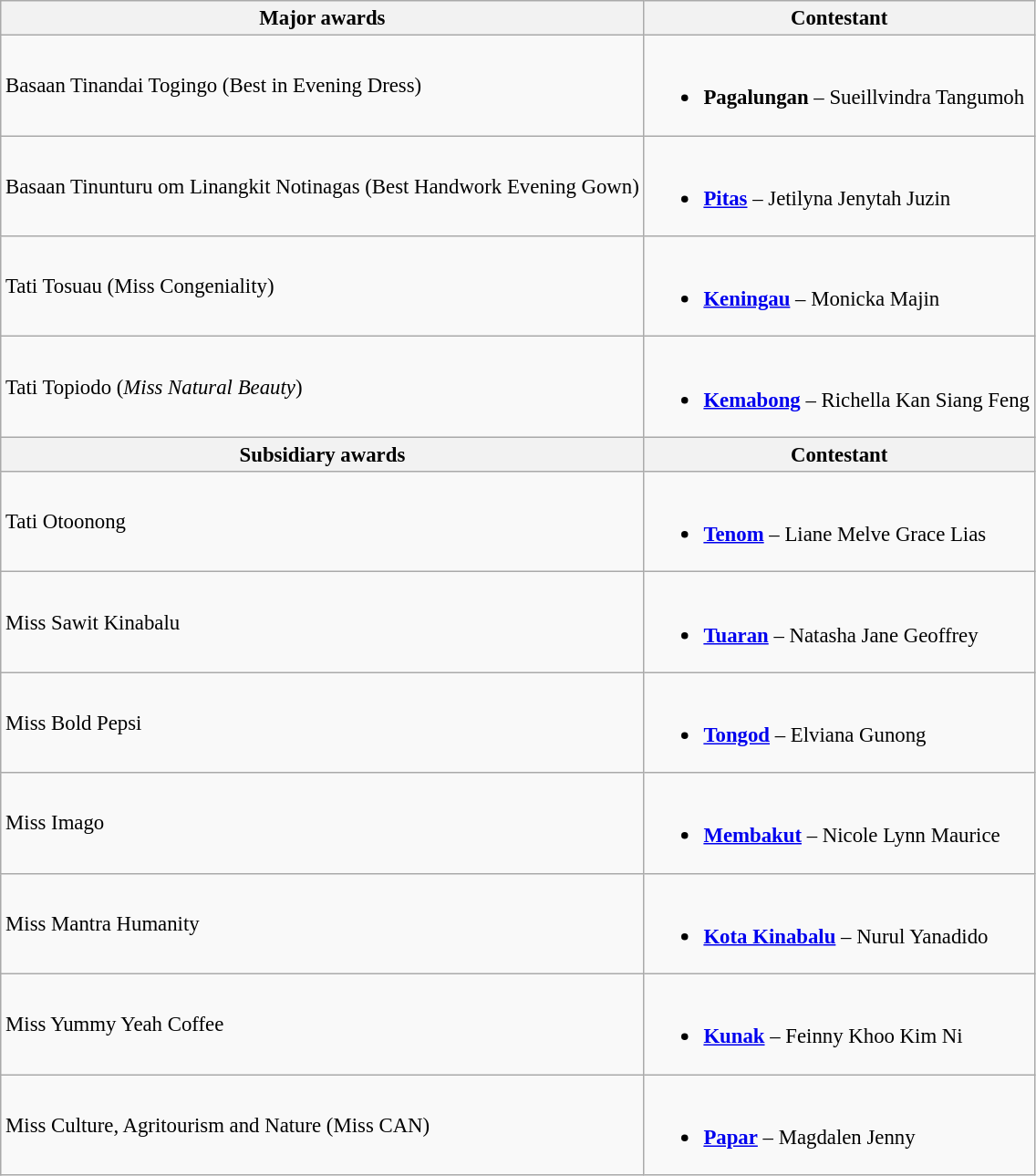<table class="wikitable sortable" style="font-size: 95%;">
<tr>
<th>Major awards</th>
<th>Contestant</th>
</tr>
<tr>
<td>Basaan Tinandai Togingo (Best in Evening Dress)</td>
<td><br><ul><li><strong>Pagalungan</strong> – Sueillvindra Tangumoh</li></ul></td>
</tr>
<tr>
<td>Basaan Tinunturu om Linangkit Notinagas (Best Handwork Evening Gown)</td>
<td><br><ul><li><strong><a href='#'>Pitas</a></strong> – Jetilyna Jenytah Juzin</li></ul></td>
</tr>
<tr>
<td>Tati Tosuau (Miss Congeniality)</td>
<td><br><ul><li><strong><a href='#'>Keningau</a></strong> – Monicka Majin</li></ul></td>
</tr>
<tr>
<td>Tati Topiodo (<em>Miss Natural Beauty</em>)</td>
<td><br><ul><li><strong><a href='#'>Kemabong</a></strong> – Richella Kan Siang Feng</li></ul></td>
</tr>
<tr>
<th>Subsidiary awards</th>
<th>Contestant</th>
</tr>
<tr>
<td>Tati Otoonong</td>
<td><br><ul><li><strong><a href='#'>Tenom</a></strong> – Liane Melve Grace Lias</li></ul></td>
</tr>
<tr>
<td>Miss Sawit Kinabalu</td>
<td><br><ul><li><strong><a href='#'>Tuaran</a></strong> – Natasha Jane Geoffrey</li></ul></td>
</tr>
<tr>
<td>Miss Bold Pepsi</td>
<td><br><ul><li><strong><a href='#'>Tongod</a></strong> – Elviana Gunong</li></ul></td>
</tr>
<tr>
<td>Miss Imago</td>
<td><br><ul><li><strong><a href='#'>Membakut</a></strong> – Nicole Lynn Maurice</li></ul></td>
</tr>
<tr>
<td>Miss Mantra Humanity</td>
<td><br><ul><li><strong><a href='#'>Kota Kinabalu</a></strong> – Nurul Yanadido</li></ul></td>
</tr>
<tr>
<td>Miss Yummy Yeah Coffee</td>
<td><br><ul><li><strong><a href='#'>Kunak</a></strong> – Feinny Khoo Kim Ni</li></ul></td>
</tr>
<tr>
<td>Miss Culture, Agritourism and Nature (Miss CAN)</td>
<td><br><ul><li><strong><a href='#'>Papar</a></strong> – Magdalen Jenny</li></ul></td>
</tr>
</table>
